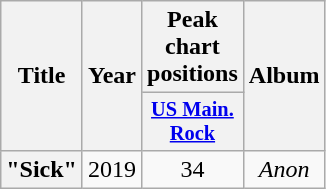<table class="wikitable plainrowheaders" style="text-align:center;">
<tr>
<th scope="col" rowspan="2">Title</th>
<th scope="col" rowspan="2">Year</th>
<th scope="col" colspan="1">Peak chart positions</th>
<th scope="col" rowspan="2">Album</th>
</tr>
<tr>
<th scope="col" style="width:3em;font-size:85%;"><a href='#'>US Main. Rock</a></th>
</tr>
<tr>
<th scope="row">"Sick"</th>
<td rowspan="2">2019</td>
<td>34</td>
<td><em>Anon</em></td>
</tr>
</table>
